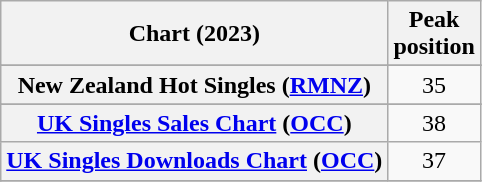<table class="wikitable plainrowheaders sortable" style="text-align:center">
<tr>
<th scope="col">Chart (2023)</th>
<th scope="col">Peak<br>position</th>
</tr>
<tr>
</tr>
<tr>
<th scope="row">New Zealand Hot Singles (<a href='#'>RMNZ</a>)</th>
<td>35</td>
</tr>
<tr>
</tr>
<tr>
<th scope="row"><a href='#'>UK Singles Sales Chart</a> (<a href='#'>OCC</a>)</th>
<td>38</td>
</tr>
<tr>
<th scope="row"><a href='#'>UK Singles Downloads Chart</a> (<a href='#'>OCC</a>)</th>
<td>37</td>
</tr>
<tr>
</tr>
</table>
